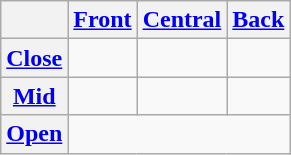<table class="wikitable" style="text-align: center;">
<tr>
<th></th>
<th><a href='#'>Front</a></th>
<th><a href='#'>Central</a></th>
<th><a href='#'>Back</a></th>
</tr>
<tr>
<th><a href='#'>Close</a></th>
<td></td>
<td></td>
<td></td>
</tr>
<tr>
<th><a href='#'>Mid</a></th>
<td></td>
<td></td>
<td></td>
</tr>
<tr>
<th><a href='#'>Open</a></th>
<td colspan="3"></td>
</tr>
</table>
